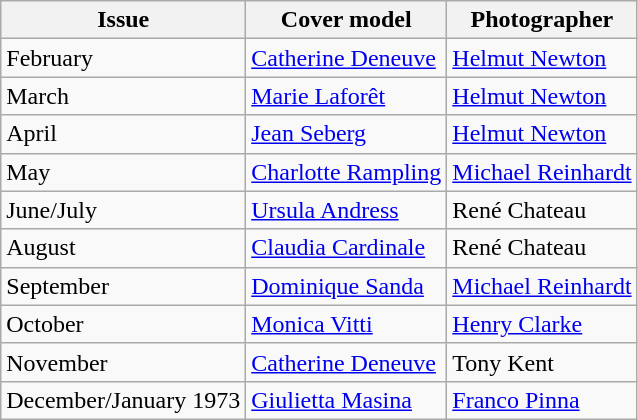<table class="sortable wikitable">
<tr>
<th>Issue</th>
<th>Cover model</th>
<th>Photographer</th>
</tr>
<tr>
<td>February</td>
<td><a href='#'>Catherine Deneuve</a></td>
<td><a href='#'>Helmut Newton</a></td>
</tr>
<tr>
<td>March</td>
<td><a href='#'>Marie Laforêt</a></td>
<td><a href='#'>Helmut Newton</a></td>
</tr>
<tr>
<td>April</td>
<td><a href='#'>Jean Seberg</a></td>
<td><a href='#'>Helmut Newton</a></td>
</tr>
<tr>
<td>May</td>
<td><a href='#'>Charlotte Rampling</a></td>
<td><a href='#'>Michael Reinhardt</a></td>
</tr>
<tr>
<td>June/July</td>
<td><a href='#'>Ursula Andress</a></td>
<td>René Chateau</td>
</tr>
<tr>
<td>August</td>
<td><a href='#'>Claudia Cardinale</a></td>
<td>René Chateau</td>
</tr>
<tr>
<td>September</td>
<td><a href='#'>Dominique Sanda</a></td>
<td><a href='#'>Michael Reinhardt</a></td>
</tr>
<tr>
<td>October</td>
<td><a href='#'>Monica Vitti</a></td>
<td><a href='#'>Henry Clarke</a></td>
</tr>
<tr>
<td>November</td>
<td><a href='#'>Catherine Deneuve</a></td>
<td>Tony Kent</td>
</tr>
<tr>
<td>December/January 1973</td>
<td><a href='#'>Giulietta Masina</a></td>
<td><a href='#'>Franco Pinna</a></td>
</tr>
</table>
